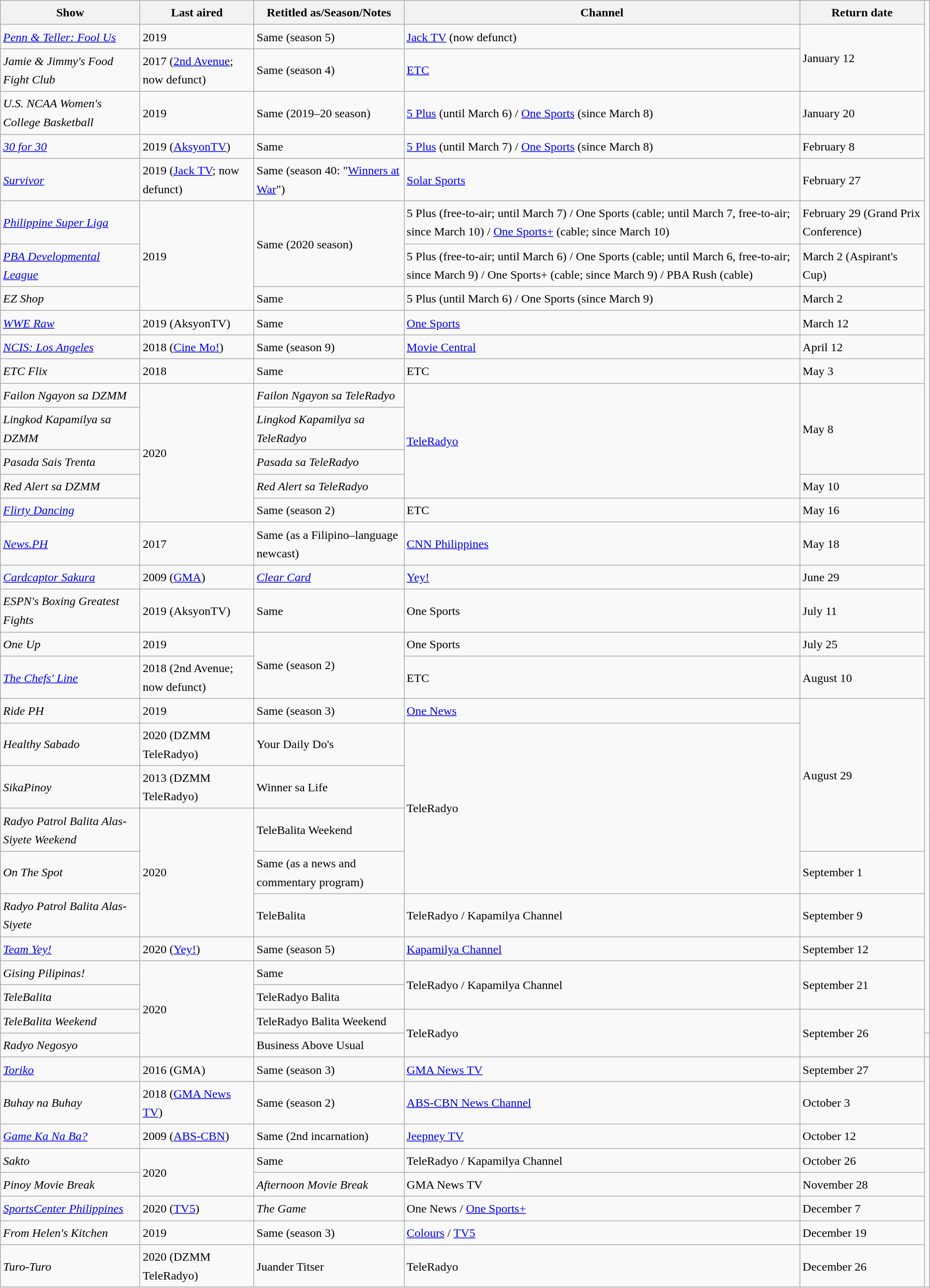<table class="wikitable" style="text-align:left; line-height:25px; width:auto;">
<tr>
<th>Show</th>
<th>Last aired</th>
<th>Retitled as/Season/Notes</th>
<th>Channel</th>
<th>Return date</th>
</tr>
<tr>
<td><em><a href='#'>Penn & Teller: Fool Us</a></em></td>
<td>2019</td>
<td>Same (season 5)</td>
<td><a href='#'>Jack TV</a> (now defunct)</td>
<td rowspan="2">January 12</td>
</tr>
<tr>
<td><em>Jamie & Jimmy's Food Fight Club</em></td>
<td>2017 (<a href='#'>2nd Avenue</a>; now defunct)</td>
<td>Same (season 4)</td>
<td><a href='#'>ETC</a></td>
</tr>
<tr>
<td><em>U.S. NCAA Women's College Basketball</em></td>
<td>2019</td>
<td>Same (2019–20 season)</td>
<td><a href='#'>5 Plus</a> (until March 6) / <a href='#'>One Sports</a> (since March 8)</td>
<td>January 20</td>
</tr>
<tr>
<td><em><a href='#'>30 for 30</a></em></td>
<td>2019 (<a href='#'>AksyonTV</a>)</td>
<td>Same</td>
<td><a href='#'>5 Plus</a> (until March 7) / <a href='#'>One Sports</a> (since March 8)</td>
<td>February 8</td>
</tr>
<tr>
<td><em><a href='#'>Survivor</a></em></td>
<td>2019 (<a href='#'>Jack TV</a>; now defunct)</td>
<td>Same (season 40: "<a href='#'>Winners at War</a>")</td>
<td><a href='#'>Solar Sports</a></td>
<td>February 27</td>
</tr>
<tr>
<td><em><a href='#'>Philippine Super Liga</a></em></td>
<td rowspan="3">2019</td>
<td rowspan="2">Same (2020 season)</td>
<td>5 Plus (free-to-air; until March 7) / One Sports (cable; until March 7, free-to-air; since March 10) / <a href='#'>One Sports+</a> (cable; since March 10)</td>
<td>February 29 (Grand Prix Conference)</td>
</tr>
<tr>
<td><em><a href='#'>PBA Developmental League</a></em></td>
<td>5 Plus (free-to-air; until March 6) / One Sports (cable; until March 6, free-to-air; since March 9) / One Sports+ (cable; since March 9) / PBA Rush (cable)</td>
<td>March 2 (Aspirant's Cup)</td>
</tr>
<tr>
<td><em>EZ Shop</em></td>
<td>Same</td>
<td>5 Plus (until March 6) / One Sports (since March 9)</td>
<td>March 2</td>
</tr>
<tr>
<td><em><a href='#'>WWE Raw</a></em></td>
<td>2019 (AksyonTV)</td>
<td>Same</td>
<td><a href='#'>One Sports</a></td>
<td>March 12</td>
</tr>
<tr>
<td><em><a href='#'>NCIS: Los Angeles</a></em></td>
<td>2018 (<a href='#'>Cine Mo!</a>)</td>
<td>Same (season 9)</td>
<td><a href='#'>Movie Central</a></td>
<td>April 12</td>
</tr>
<tr>
<td><em>ETC Flix</em></td>
<td>2018</td>
<td>Same</td>
<td>ETC</td>
<td>May 3</td>
</tr>
<tr>
<td><em>Failon Ngayon sa DZMM</em></td>
<td rowspan="5">2020</td>
<td><em>Failon Ngayon sa TeleRadyo</em></td>
<td rowspan="4"><a href='#'>TeleRadyo</a></td>
<td rowspan="3">May 8</td>
</tr>
<tr>
<td><em>Lingkod Kapamilya sa DZMM</em></td>
<td><em>Lingkod Kapamilya sa TeleRadyo</em></td>
</tr>
<tr>
<td><em>Pasada Sais Trenta</em></td>
<td><em>Pasada sa TeleRadyo</em></td>
</tr>
<tr>
<td><em>Red Alert sa DZMM</em></td>
<td><em>Red Alert sa TeleRadyo</em></td>
<td>May 10</td>
</tr>
<tr>
<td><em><a href='#'>Flirty Dancing</a></em></td>
<td>Same (season 2)</td>
<td>ETC</td>
<td>May 16</td>
</tr>
<tr>
<td><em><a href='#'>News.PH</a></em></td>
<td>2017</td>
<td>Same (as a Filipino–language newcast)</td>
<td><a href='#'>CNN Philippines</a></td>
<td>May 18</td>
</tr>
<tr>
<td><em><a href='#'>Cardcaptor Sakura</a></em></td>
<td>2009 (<a href='#'>GMA</a>)</td>
<td><em><a href='#'>Clear Card</a></em></td>
<td><a href='#'>Yey!</a></td>
<td>June 29</td>
</tr>
<tr>
<td><em>ESPN's Boxing Greatest Fights</em></td>
<td>2019 (AksyonTV)</td>
<td>Same</td>
<td>One Sports</td>
<td>July 11</td>
</tr>
<tr>
<td><em>One Up</em></td>
<td>2019</td>
<td rowspan="2">Same (season 2)</td>
<td>One Sports</td>
<td>July 25</td>
</tr>
<tr>
<td><em><a href='#'>The Chefs' Line</a></em></td>
<td>2018 (2nd Avenue; now defunct)</td>
<td>ETC</td>
<td>August 10</td>
</tr>
<tr>
<td><em>Ride PH</em></td>
<td>2019</td>
<td>Same (season 3)</td>
<td><a href='#'>One News</a></td>
<td rowspan="4">August 29</td>
</tr>
<tr>
<td><em>Healthy Sabado</em></td>
<td>2020 (DZMM TeleRadyo)</td>
<td>Your Daily Do's</td>
<td rowspan="4">TeleRadyo</td>
</tr>
<tr>
<td><em>SikaPinoy</em></td>
<td>2013 (DZMM TeleRadyo)</td>
<td>Winner sa Life</td>
</tr>
<tr>
<td><em>Radyo Patrol Balita Alas-Siyete Weekend</em></td>
<td rowspan="3">2020</td>
<td>TeleBalita Weekend</td>
</tr>
<tr>
<td><em>On The Spot</em></td>
<td>Same (as a news and commentary program)</td>
<td>September 1</td>
</tr>
<tr>
<td><em>Radyo Patrol Balita Alas-Siyete</em></td>
<td>TeleBalita</td>
<td>TeleRadyo / Kapamilya Channel</td>
<td>September 9</td>
</tr>
<tr>
<td><em><a href='#'>Team Yey!</a></em></td>
<td>2020 (<a href='#'>Yey!</a>)</td>
<td>Same (season 5)</td>
<td><a href='#'>Kapamilya Channel</a></td>
<td>September 12</td>
</tr>
<tr>
<td><em>Gising Pilipinas!</em></td>
<td rowspan="4">2020</td>
<td>Same</td>
<td rowspan="2">TeleRadyo / Kapamilya Channel</td>
<td rowspan="2">September 21</td>
</tr>
<tr>
<td><em>TeleBalita</em></td>
<td>TeleRadyo Balita</td>
</tr>
<tr>
<td><em>TeleBalita Weekend</em></td>
<td>TeleRadyo Balita Weekend</td>
<td rowspan="2">TeleRadyo</td>
<td rowspan="2">September 26</td>
</tr>
<tr>
<td><em>Radyo Negosyo</em></td>
<td>Business Above Usual</td>
<td></td>
</tr>
<tr>
<td><em><a href='#'>Toriko</a></em></td>
<td>2016 (GMA)</td>
<td>Same (season 3)</td>
<td><a href='#'>GMA News TV</a></td>
<td>September 27</td>
</tr>
<tr>
<td><em>Buhay na Buhay</em></td>
<td>2018 (<a href='#'>GMA News TV</a>)</td>
<td>Same (season 2)</td>
<td><a href='#'>ABS-CBN News Channel</a></td>
<td>October 3</td>
</tr>
<tr>
<td><em><a href='#'>Game Ka Na Ba?</a></em></td>
<td>2009 (<a href='#'>ABS-CBN</a>)</td>
<td>Same (2nd incarnation)</td>
<td><a href='#'>Jeepney TV</a></td>
<td>October 12</td>
</tr>
<tr>
<td><em>Sakto</em></td>
<td rowspan="2">2020</td>
<td>Same</td>
<td>TeleRadyo / Kapamilya Channel</td>
<td>October 26</td>
</tr>
<tr>
<td><em>Pinoy Movie Break</em></td>
<td><em>Afternoon Movie Break</em></td>
<td>GMA News TV</td>
<td>November 28</td>
</tr>
<tr>
<td><em><a href='#'>SportsCenter Philippines</a></em></td>
<td>2020 (<a href='#'>TV5</a>)</td>
<td><em>The Game</em></td>
<td>One News / <a href='#'>One Sports+</a></td>
<td>December 7</td>
</tr>
<tr>
<td><em>From Helen's Kitchen</em></td>
<td>2019</td>
<td>Same (season 3)</td>
<td><a href='#'>Colours</a> / <a href='#'>TV5</a></td>
<td>December 19</td>
</tr>
<tr>
<td><em>Turo-Turo</em></td>
<td>2020 (DZMM TeleRadyo)</td>
<td>Juander Titser</td>
<td>TeleRadyo</td>
<td>December 26</td>
</tr>
<tr>
</tr>
</table>
